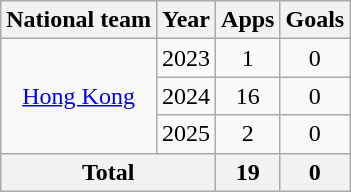<table class="wikitable" style="text-align:center">
<tr>
<th>National team</th>
<th>Year</th>
<th>Apps</th>
<th>Goals</th>
</tr>
<tr>
<td rowspan="3"><a href='#'>Hong Kong</a></td>
<td>2023</td>
<td>1</td>
<td>0</td>
</tr>
<tr>
<td>2024</td>
<td>16</td>
<td>0</td>
</tr>
<tr>
<td>2025</td>
<td>2</td>
<td>0</td>
</tr>
<tr>
<th colspan=2>Total</th>
<th>19</th>
<th>0</th>
</tr>
</table>
